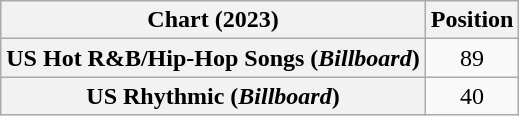<table class="wikitable plainrowheaders" style="text-align:center">
<tr>
<th scope="col">Chart (2023)</th>
<th scope="col">Position</th>
</tr>
<tr>
<th scope="row">US Hot R&B/Hip-Hop Songs (<em>Billboard</em>)</th>
<td>89</td>
</tr>
<tr>
<th scope="row">US Rhythmic (<em>Billboard</em>)</th>
<td>40</td>
</tr>
</table>
